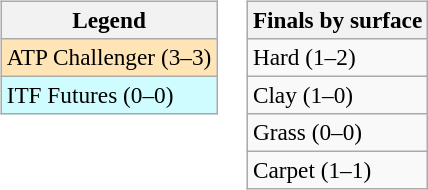<table>
<tr valign=top>
<td><br><table class=wikitable style=font-size:97%>
<tr>
<th>Legend</th>
</tr>
<tr bgcolor=moccasin>
<td>ATP Challenger (3–3)</td>
</tr>
<tr bgcolor=cffcff>
<td>ITF Futures (0–0)</td>
</tr>
</table>
</td>
<td><br><table class=wikitable style=font-size:97%>
<tr>
<th>Finals by surface</th>
</tr>
<tr>
<td>Hard (1–2)</td>
</tr>
<tr>
<td>Clay (1–0)</td>
</tr>
<tr>
<td>Grass (0–0)</td>
</tr>
<tr>
<td>Carpet (1–1)</td>
</tr>
</table>
</td>
</tr>
</table>
